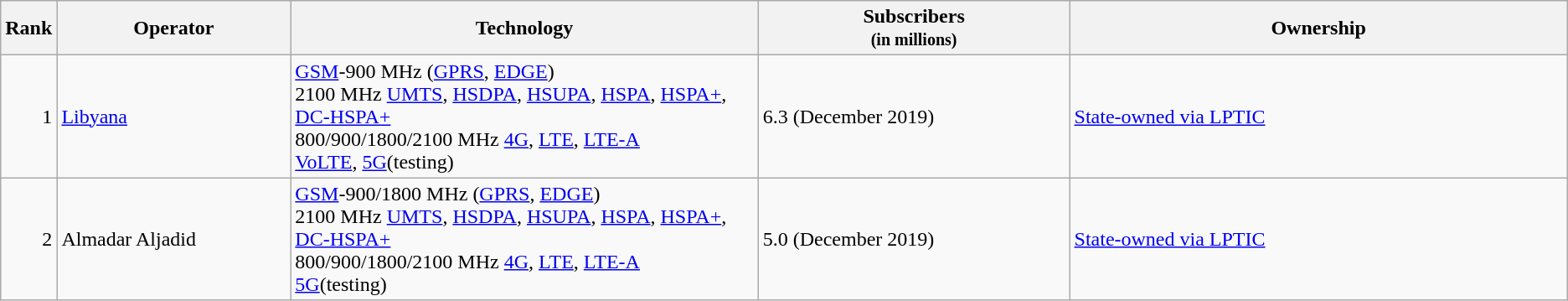<table class="wikitable">
<tr>
<th style="width:3%;">Rank</th>
<th style="width:15%;">Operator</th>
<th style="width:30%;">Technology</th>
<th style="width:20%;">Subscribers<br><small>(in millions)</small></th>
<th style="width:32%;">Ownership</th>
</tr>
<tr>
<td align=right>1</td>
<td><a href='#'>Libyana</a></td>
<td><a href='#'>GSM</a>-900 MHz (<a href='#'>GPRS</a>, <a href='#'>EDGE</a>)  <br>2100 MHz <a href='#'>UMTS</a>, <a href='#'>HSDPA</a>, <a href='#'>HSUPA</a>, <a href='#'>HSPA</a>, <a href='#'>HSPA+</a>, <a href='#'>DC-HSPA+</a> <br> 800/900/1800/2100 MHz <a href='#'>4G</a>, <a href='#'>LTE</a>, <a href='#'>LTE-A</a> <br> <a href='#'>VoLTE</a>, <a href='#'>5G</a>(testing)</td>
<td>6.3 (December 2019)</td>
<td><a href='#'>State-owned via LPTIC</a></td>
</tr>
<tr>
<td align=right>2</td>
<td>Almadar Aljadid</td>
<td><a href='#'>GSM</a>-900/1800 MHz (<a href='#'>GPRS</a>, <a href='#'>EDGE</a>) <br>2100 MHz <a href='#'>UMTS</a>, <a href='#'>HSDPA</a>, <a href='#'>HSUPA</a>, <a href='#'>HSPA</a>, <a href='#'>HSPA+</a>, <a href='#'>DC-HSPA+</a> <br> 800/900/1800/2100 MHz <a href='#'>4G</a>, <a href='#'>LTE</a>, <a href='#'>LTE-A</a> <br> <a href='#'>5G</a>(testing)</td>
<td>5.0 (December 2019)</td>
<td><a href='#'>State-owned via LPTIC</a></td>
</tr>
</table>
